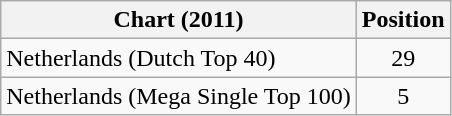<table class="wikitable sortable">
<tr>
<th scope="col">Chart (2011)</th>
<th scope="col">Position</th>
</tr>
<tr>
<td>Netherlands (Dutch Top 40)</td>
<td align="center">29</td>
</tr>
<tr>
<td>Netherlands (Mega Single Top 100)</td>
<td align="center">5</td>
</tr>
</table>
